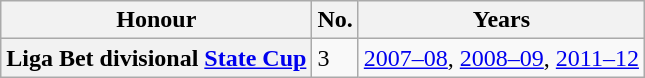<table class="wikitable plainrowheaders">
<tr>
<th scope=col>Honour</th>
<th scope=col>No.</th>
<th scope=col>Years</th>
</tr>
<tr>
<th scope=row>Liga Bet divisional <a href='#'>State Cup</a></th>
<td>3</td>
<td><a href='#'>2007–08</a>, <a href='#'>2008–09</a>, <a href='#'>2011–12</a></td>
</tr>
</table>
